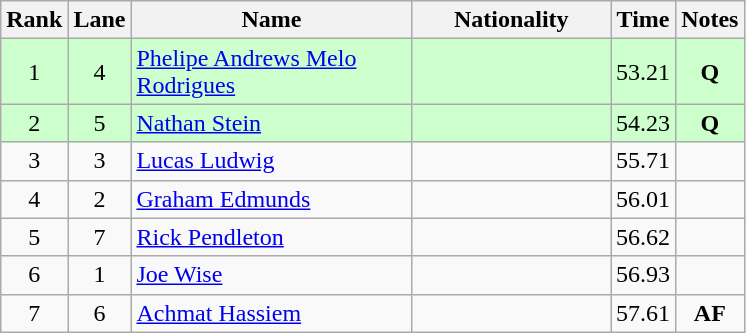<table class="wikitable sortable" style="text-align:center">
<tr>
<th>Rank</th>
<th>Lane</th>
<th style="width:180px">Name</th>
<th style="width:125px">Nationality</th>
<th>Time</th>
<th>Notes</th>
</tr>
<tr style="background:#cfc;">
<td>1</td>
<td>4</td>
<td style="text-align:left;"><a href='#'>Phelipe Andrews Melo Rodrigues</a></td>
<td style="text-align:left;"></td>
<td>53.21</td>
<td><strong>Q</strong></td>
</tr>
<tr style="background:#cfc;">
<td>2</td>
<td>5</td>
<td style="text-align:left;"><a href='#'>Nathan Stein</a></td>
<td style="text-align:left;"></td>
<td>54.23</td>
<td><strong>Q</strong></td>
</tr>
<tr>
<td>3</td>
<td>3</td>
<td style="text-align:left;"><a href='#'>Lucas Ludwig</a></td>
<td style="text-align:left;"></td>
<td>55.71</td>
<td></td>
</tr>
<tr>
<td>4</td>
<td>2</td>
<td style="text-align:left;"><a href='#'>Graham Edmunds</a></td>
<td style="text-align:left;"></td>
<td>56.01</td>
<td></td>
</tr>
<tr>
<td>5</td>
<td>7</td>
<td style="text-align:left;"><a href='#'>Rick Pendleton</a></td>
<td style="text-align:left;"></td>
<td>56.62</td>
<td></td>
</tr>
<tr>
<td>6</td>
<td>1</td>
<td style="text-align:left;"><a href='#'>Joe Wise</a></td>
<td style="text-align:left;"></td>
<td>56.93</td>
<td></td>
</tr>
<tr>
<td>7</td>
<td>6</td>
<td style="text-align:left;"><a href='#'>Achmat Hassiem</a></td>
<td style="text-align:left;"></td>
<td>57.61</td>
<td><strong>AF</strong></td>
</tr>
</table>
